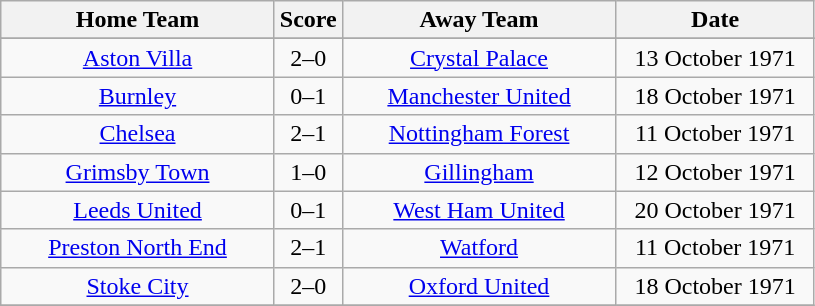<table class="wikitable" style="text-align:center;">
<tr>
<th width=175>Home Team</th>
<th width=20>Score</th>
<th width=175>Away Team</th>
<th width=125>Date</th>
</tr>
<tr>
</tr>
<tr>
<td><a href='#'>Aston Villa</a></td>
<td>2–0</td>
<td><a href='#'>Crystal Palace</a></td>
<td>13 October 1971</td>
</tr>
<tr>
<td><a href='#'>Burnley</a></td>
<td>0–1</td>
<td><a href='#'>Manchester United</a></td>
<td>18 October 1971</td>
</tr>
<tr>
<td><a href='#'>Chelsea</a></td>
<td>2–1</td>
<td><a href='#'>Nottingham Forest</a></td>
<td>11 October 1971</td>
</tr>
<tr>
<td><a href='#'>Grimsby Town</a></td>
<td>1–0</td>
<td><a href='#'>Gillingham</a></td>
<td>12 October 1971</td>
</tr>
<tr>
<td><a href='#'>Leeds United</a></td>
<td>0–1</td>
<td><a href='#'>West Ham United</a></td>
<td>20 October 1971</td>
</tr>
<tr>
<td><a href='#'>Preston North End</a></td>
<td>2–1</td>
<td><a href='#'>Watford</a></td>
<td>11 October 1971</td>
</tr>
<tr>
<td><a href='#'>Stoke City</a></td>
<td>2–0</td>
<td><a href='#'>Oxford United</a></td>
<td>18 October 1971</td>
</tr>
<tr>
</tr>
</table>
